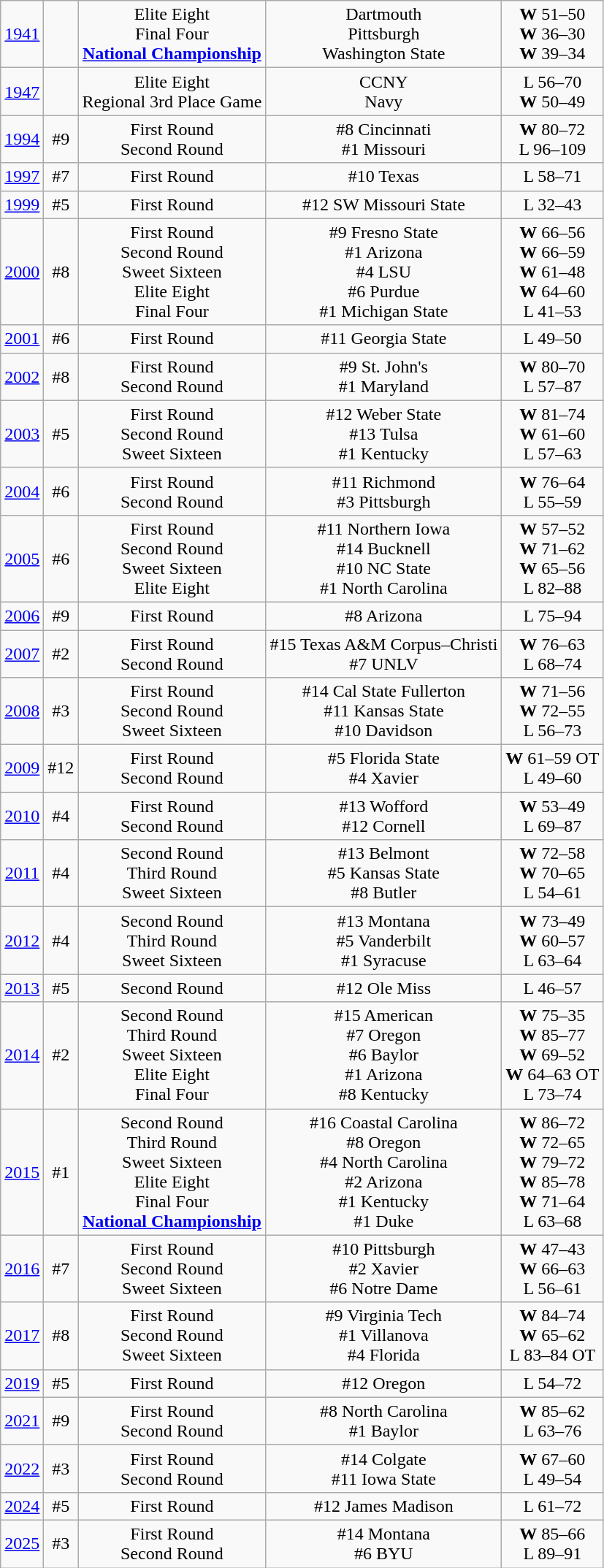<table class="wikitable" style="text-align:center">
<tr>
<td><a href='#'>1941</a></td>
<td></td>
<td>Elite Eight<br>Final Four<br><strong><a href='#'>National Championship</a></strong></td>
<td>Dartmouth<br>Pittsburgh<br>Washington State</td>
<td><strong>W</strong> 51–50<br><strong>W</strong> 36–30<br><strong>W</strong> 39–34</td>
</tr>
<tr>
<td><a href='#'>1947</a></td>
<td></td>
<td>Elite Eight<br>Regional 3rd Place Game</td>
<td>CCNY<br>Navy</td>
<td>L 56–70<br><strong>W</strong> 50–49</td>
</tr>
<tr>
<td><a href='#'>1994</a></td>
<td>#9</td>
<td>First Round<br>Second Round</td>
<td>#8 Cincinnati<br>#1 Missouri</td>
<td><strong>W</strong> 80–72<br>L 96–109</td>
</tr>
<tr>
<td><a href='#'>1997</a></td>
<td>#7</td>
<td>First Round</td>
<td>#10 Texas</td>
<td>L 58–71</td>
</tr>
<tr>
<td><a href='#'>1999</a></td>
<td>#5</td>
<td>First Round</td>
<td>#12 SW Missouri State</td>
<td>L 32–43</td>
</tr>
<tr>
<td><a href='#'>2000</a></td>
<td>#8</td>
<td>First Round<br>Second Round<br>Sweet Sixteen<br>Elite Eight<br>Final Four</td>
<td>#9 Fresno State<br>#1 Arizona<br>#4 LSU<br>#6 Purdue<br>#1 Michigan State</td>
<td><strong>W</strong> 66–56<br><strong>W</strong> 66–59<br><strong>W</strong> 61–48<br><strong>W</strong> 64–60<br>L 41–53</td>
</tr>
<tr>
<td><a href='#'>2001</a></td>
<td>#6</td>
<td>First Round</td>
<td>#11 Georgia State</td>
<td>L 49–50</td>
</tr>
<tr>
<td><a href='#'>2002</a></td>
<td>#8</td>
<td>First Round<br>Second Round</td>
<td>#9 St. John's<br>#1 Maryland</td>
<td><strong>W</strong> 80–70<br>L 57–87</td>
</tr>
<tr>
<td><a href='#'>2003</a></td>
<td>#5</td>
<td>First Round<br>Second Round<br>Sweet Sixteen</td>
<td>#12 Weber State<br>#13 Tulsa<br>#1 Kentucky</td>
<td><strong>W</strong> 81–74<br><strong>W</strong> 61–60<br>L 57–63</td>
</tr>
<tr>
<td><a href='#'>2004</a></td>
<td>#6</td>
<td>First Round<br>Second Round</td>
<td>#11 Richmond<br>#3 Pittsburgh</td>
<td><strong>W</strong> 76–64<br>L 55–59</td>
</tr>
<tr>
<td><a href='#'>2005</a></td>
<td>#6</td>
<td>First Round<br>Second Round<br>Sweet Sixteen<br>Elite Eight</td>
<td>#11 Northern Iowa<br>#14 Bucknell<br>#10 NC State<br>#1 North Carolina</td>
<td><strong>W</strong> 57–52<br><strong>W</strong> 71–62<br><strong>W</strong> 65–56<br>L 82–88</td>
</tr>
<tr>
<td><a href='#'>2006</a></td>
<td>#9</td>
<td>First Round</td>
<td>#8 Arizona</td>
<td>L 75–94</td>
</tr>
<tr>
<td><a href='#'>2007</a></td>
<td>#2</td>
<td>First Round<br>Second Round</td>
<td>#15 Texas A&M Corpus–Christi<br>#7 UNLV</td>
<td><strong>W</strong> 76–63<br>L 68–74</td>
</tr>
<tr>
<td><a href='#'>2008</a></td>
<td>#3</td>
<td>First Round<br>Second Round<br>Sweet Sixteen</td>
<td>#14 Cal State Fullerton<br>#11 Kansas State<br>#10 Davidson</td>
<td><strong>W</strong> 71–56<br><strong>W</strong> 72–55<br>L 56–73</td>
</tr>
<tr>
<td><a href='#'>2009</a></td>
<td>#12</td>
<td>First Round<br>Second Round</td>
<td>#5 Florida State<br>#4 Xavier</td>
<td><strong>W</strong> 61–59 OT<br>L 49–60</td>
</tr>
<tr>
<td><a href='#'>2010</a></td>
<td>#4</td>
<td>First Round<br>Second Round</td>
<td>#13 Wofford<br>#12 Cornell</td>
<td><strong>W</strong> 53–49<br>L 69–87</td>
</tr>
<tr>
<td><a href='#'>2011</a></td>
<td>#4</td>
<td>Second Round<br>Third Round<br>Sweet Sixteen</td>
<td>#13 Belmont<br>#5 Kansas State<br>#8 Butler</td>
<td><strong>W</strong> 72–58<br><strong>W</strong> 70–65<br>L 54–61</td>
</tr>
<tr>
<td><a href='#'>2012</a></td>
<td>#4</td>
<td>Second Round<br>Third Round<br>Sweet Sixteen</td>
<td>#13 Montana<br>#5 Vanderbilt<br>#1 Syracuse</td>
<td><strong>W</strong> 73–49<br><strong>W</strong> 60–57<br>L 63–64</td>
</tr>
<tr>
<td><a href='#'>2013</a></td>
<td>#5</td>
<td>Second Round</td>
<td>#12 Ole Miss</td>
<td>L 46–57</td>
</tr>
<tr>
<td><a href='#'>2014</a></td>
<td>#2</td>
<td>Second Round<br>Third Round<br>Sweet Sixteen<br>Elite Eight<br>Final Four</td>
<td>#15 American<br>#7 Oregon<br>#6 Baylor<br>#1 Arizona<br>#8 Kentucky</td>
<td><strong>W</strong> 75–35<br><strong>W</strong> 85–77<br><strong>W</strong> 69–52<br><strong>W</strong> 64–63 OT<br>L 73–74</td>
</tr>
<tr>
<td><a href='#'>2015</a></td>
<td>#1</td>
<td>Second Round<br>Third Round<br>Sweet Sixteen<br>Elite Eight<br>Final Four<br><strong><a href='#'>National Championship</a></strong></td>
<td>#16 Coastal Carolina<br>#8 Oregon<br>#4 North Carolina<br>#2 Arizona<br>#1 Kentucky<br>#1 Duke</td>
<td><strong>W</strong> 86–72<br><strong>W</strong> 72–65<br><strong>W</strong> 79–72<br><strong>W</strong> 85–78<br><strong>W</strong> 71–64<br>L 63–68</td>
</tr>
<tr>
<td><a href='#'>2016</a></td>
<td>#7</td>
<td>First Round<br>Second Round<br>Sweet Sixteen</td>
<td>#10 Pittsburgh<br>#2 Xavier<br>#6 Notre Dame</td>
<td><strong>W</strong> 47–43<br><strong>W</strong> 66–63<br>L 56–61</td>
</tr>
<tr>
<td><a href='#'>2017</a></td>
<td>#8</td>
<td>First Round<br>Second Round<br>Sweet Sixteen</td>
<td>#9 Virginia Tech<br>#1 Villanova<br> #4 Florida</td>
<td><strong>W</strong> 84–74<br><strong>W</strong> 65–62<br>L 83–84 OT</td>
</tr>
<tr>
<td><a href='#'>2019</a></td>
<td>#5</td>
<td>First Round</td>
<td>#12 Oregon</td>
<td>L 54–72</td>
</tr>
<tr>
<td><a href='#'>2021</a></td>
<td>#9</td>
<td>First Round<br>Second Round</td>
<td>#8 North Carolina<br>#1 Baylor</td>
<td><strong>W</strong> 85–62<br>L 63–76</td>
</tr>
<tr>
<td><a href='#'>2022</a></td>
<td>#3</td>
<td>First Round<br>Second Round</td>
<td>#14 Colgate<br> #11 Iowa State</td>
<td><strong>W</strong> 67–60<br> L 49–54</td>
</tr>
<tr>
<td><a href='#'>2024</a></td>
<td>#5</td>
<td>First Round</td>
<td>#12 James Madison</td>
<td>L 61–72</td>
</tr>
<tr>
<td><a href='#'>2025</a></td>
<td>#3</td>
<td>First Round<br>Second Round</td>
<td>#14 Montana<br> #6 BYU</td>
<td><strong>W</strong> 85–66<br> L 89–91</td>
</tr>
</table>
